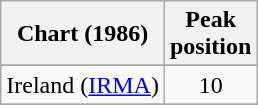<table class="wikitable sortable">
<tr>
<th>Chart (1986)</th>
<th>Peak<br>position</th>
</tr>
<tr>
</tr>
<tr>
<td>Ireland (<a href='#'>IRMA</a>)</td>
<td align="center">10</td>
</tr>
<tr>
</tr>
<tr>
</tr>
</table>
